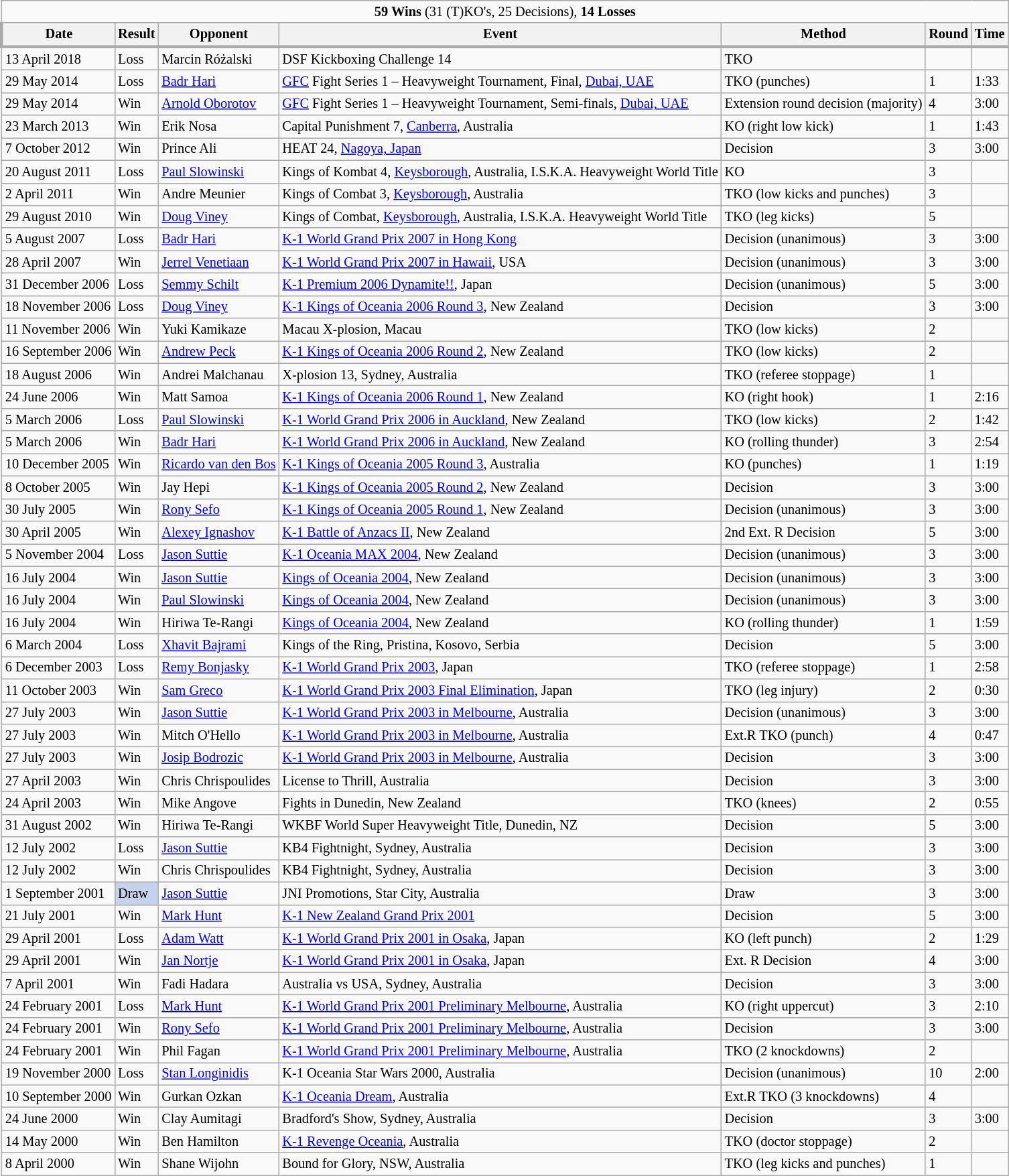<table class="wikitable" style="margin:0.5em auto; font-size:85%">
<tr>
<td style="text-align: center" colspan=8><strong>59 Wins</strong> (31 (T)KO's, 25 Decisions), <strong>14 Losses</strong></td>
</tr>
<tr style="border-style: none none solid solid; background: #f0f0f0">
<th>Date</th>
<th>Result</th>
<th>Opponent</th>
<th>Event</th>
<th>Method</th>
<th>Round</th>
<th>Time</th>
</tr>
<tr>
<td>13 April 2018</td>
<td>Loss</td>
<td> Marcin Różalski</td>
<td>DSF Kickboxing Challenge 14</td>
<td>TKO</td>
<td></td>
</tr>
<tr>
<td>29 May 2014</td>
<td>Loss</td>
<td> <a href='#'>Badr Hari</a></td>
<td><a href='#'>GFC</a> Fight Series 1 – Heavyweight Tournament, Final, <a href='#'>Dubai, UAE</a></td>
<td>TKO (punches)</td>
<td>1</td>
<td>1:33</td>
</tr>
<tr>
<td>29 May 2014</td>
<td>Win</td>
<td> <a href='#'>Arnold Oborotov</a></td>
<td><a href='#'>GFC</a> Fight Series 1 – Heavyweight Tournament, Semi-finals, <a href='#'>Dubai, UAE</a></td>
<td>Extension round decision (majority)</td>
<td>4</td>
<td>3:00</td>
</tr>
<tr>
<td>23 March 2013</td>
<td>Win</td>
<td> Erik Nosa</td>
<td>Capital Punishment 7, <a href='#'>Canberra</a>, Australia</td>
<td>KO (right low kick)</td>
<td>1</td>
<td>1:43</td>
</tr>
<tr>
<td>7 October 2012</td>
<td>Win</td>
<td> Prince Ali</td>
<td>HEAT 24, <a href='#'>Nagoya, Japan</a></td>
<td>Decision</td>
<td>3</td>
<td>3:00</td>
</tr>
<tr>
<td>20 August 2011</td>
<td>Loss</td>
<td> <a href='#'>Paul Slowinski</a></td>
<td>Kings of Kombat 4, <a href='#'>Keysborough</a>, Australia, I.S.K.A. Heavyweight World Title</td>
<td>KO</td>
<td>3</td>
<td></td>
</tr>
<tr>
<td>2 April 2011</td>
<td>Win</td>
<td> Andre Meunier</td>
<td>Kings of Combat 3, <a href='#'>Keysborough</a>, Australia</td>
<td>TKO (low kicks and punches)</td>
<td>3</td>
<td></td>
</tr>
<tr>
<td>29 August 2010</td>
<td>Win</td>
<td> <a href='#'>Doug Viney</a></td>
<td>Kings of Combat, <a href='#'>Keysborough</a>, Australia, I.S.K.A. Heavyweight World Title</td>
<td>TKO (leg kicks)</td>
<td>5</td>
<td></td>
</tr>
<tr>
<td>5 August 2007</td>
<td>Loss</td>
<td> <a href='#'>Badr Hari</a></td>
<td><a href='#'>K-1 World Grand Prix 2007 in Hong Kong</a></td>
<td>Decision (unanimous)</td>
<td>3</td>
<td>3:00</td>
</tr>
<tr>
<td>28 April 2007</td>
<td>Win</td>
<td> <a href='#'>Jerrel Venetiaan</a></td>
<td><a href='#'>K-1 World Grand Prix 2007 in Hawaii</a>, USA</td>
<td>Decision (unanimous)</td>
<td>3</td>
<td>3:00</td>
</tr>
<tr>
<td>31 December 2006</td>
<td>Loss</td>
<td> <a href='#'>Semmy Schilt</a></td>
<td><a href='#'>K-1 Premium 2006 Dynamite!!</a>, Japan</td>
<td>Decision (unanimous)</td>
<td>5</td>
<td>3:00</td>
</tr>
<tr>
<td>18 November 2006</td>
<td>Loss</td>
<td> <a href='#'>Doug Viney</a></td>
<td><a href='#'>K-1 Kings of Oceania 2006 Round 3</a>, New Zealand</td>
<td>Decision</td>
<td>3</td>
<td>3:00</td>
</tr>
<tr>
<td>11 November 2006</td>
<td>Win</td>
<td> Yuki Kamikaze</td>
<td>Macau X-plosion, Macau</td>
<td>TKO (low kicks)</td>
<td>2</td>
<td></td>
</tr>
<tr>
<td>16 September 2006</td>
<td>Win</td>
<td> <a href='#'>Andrew Peck</a></td>
<td><a href='#'>K-1 Kings of Oceania 2006 Round 2</a>, New Zealand</td>
<td>TKO (low kicks)</td>
<td>2</td>
<td></td>
</tr>
<tr>
<td>18 August 2006</td>
<td>Win</td>
<td> Andrei Malchanau</td>
<td>X-plosion 13, Sydney, Australia</td>
<td>TKO (referee stoppage)</td>
<td>1</td>
<td></td>
</tr>
<tr>
<td>24 June 2006</td>
<td>Win</td>
<td> Matt Samoa</td>
<td><a href='#'>K-1 Kings of Oceania 2006 Round 1</a>, New Zealand</td>
<td>KO (right hook)</td>
<td>1</td>
<td>2:16</td>
</tr>
<tr>
<td>5 March 2006</td>
<td>Loss</td>
<td> <a href='#'>Paul Slowinski</a></td>
<td><a href='#'>K-1 World Grand Prix 2006 in Auckland</a>, New Zealand</td>
<td>TKO (low kicks)</td>
<td>2</td>
<td>1:42</td>
</tr>
<tr>
<td>5 March 2006</td>
<td>Win</td>
<td> <a href='#'>Badr Hari</a></td>
<td><a href='#'>K-1 World Grand Prix 2006 in Auckland</a>, New Zealand</td>
<td>KO (rolling thunder)</td>
<td>3</td>
<td>2:54</td>
</tr>
<tr>
<td>10 December 2005</td>
<td>Win</td>
<td> <a href='#'>Ricardo van den Bos</a></td>
<td><a href='#'>K-1 Kings of Oceania 2005 Round 3</a>, Australia</td>
<td>KO (punches)</td>
<td>1</td>
<td>1:19</td>
</tr>
<tr>
<td>8 October 2005</td>
<td>Win</td>
<td> Jay Hepi</td>
<td><a href='#'>K-1 Kings of Oceania 2005 Round 2</a>, New Zealand</td>
<td>Decision</td>
<td>3</td>
<td>3:00</td>
</tr>
<tr>
<td>30 July 2005</td>
<td>Win</td>
<td> <a href='#'>Rony Sefo</a></td>
<td><a href='#'>K-1 Kings of Oceania 2005 Round 1</a>, New Zealand</td>
<td>Decision (unanimous)</td>
<td>3</td>
<td>3:00</td>
</tr>
<tr>
<td>30 April 2005</td>
<td>Win</td>
<td> <a href='#'>Alexey Ignashov</a></td>
<td><a href='#'>K-1 Battle of Anzacs II</a>, New Zealand</td>
<td>2nd Ext. R Decision</td>
<td>5</td>
<td>3:00</td>
</tr>
<tr>
<td>5 November 2004</td>
<td>Loss</td>
<td> <a href='#'>Jason Suttie</a></td>
<td><a href='#'>K-1 Oceania MAX 2004</a>, New Zealand</td>
<td>Decision (unanimous)</td>
<td>3</td>
<td>3:00</td>
</tr>
<tr>
<td>16 July 2004</td>
<td>Win</td>
<td> <a href='#'>Jason Suttie</a></td>
<td><a href='#'>Kings of Oceania 2004</a>, New Zealand</td>
<td>Decision (unanimous)</td>
<td>3</td>
<td>3:00</td>
</tr>
<tr>
<td>16 July 2004</td>
<td>Win</td>
<td> <a href='#'>Paul Slowinski</a></td>
<td><a href='#'>Kings of Oceania 2004</a>, New Zealand</td>
<td>Decision (unanimous)</td>
<td>3</td>
<td>3:00</td>
</tr>
<tr>
<td>16 July 2004</td>
<td>Win</td>
<td> Hiriwa Te-Rangi</td>
<td><a href='#'>Kings of Oceania 2004</a>, New Zealand</td>
<td>KO (rolling thunder)</td>
<td>1</td>
<td>1:59</td>
</tr>
<tr>
<td>6 March 2004</td>
<td>Loss</td>
<td> <a href='#'>Xhavit Bajrami</a></td>
<td>Kings of the Ring, Pristina, Kosovo, Serbia</td>
<td>Decision</td>
<td>5</td>
<td>3:00</td>
</tr>
<tr>
<td>6 December 2003</td>
<td>Loss</td>
<td> <a href='#'>Remy Bonjasky</a></td>
<td><a href='#'>K-1 World Grand Prix 2003</a>, Japan</td>
<td>TKO (referee stoppage)</td>
<td>1</td>
<td>2:58</td>
</tr>
<tr>
<td>11 October 2003</td>
<td>Win</td>
<td> <a href='#'>Sam Greco</a></td>
<td><a href='#'>K-1 World Grand Prix 2003 Final Elimination</a>, Japan</td>
<td>TKO (leg injury)</td>
<td>2</td>
<td>0:30</td>
</tr>
<tr>
<td>27 July 2003</td>
<td>Win</td>
<td> <a href='#'>Jason Suttie</a></td>
<td><a href='#'>K-1 World Grand Prix 2003 in Melbourne</a>, Australia</td>
<td>Decision (unanimous)</td>
<td>3</td>
<td>3:00</td>
</tr>
<tr>
<td>27 July 2003</td>
<td>Win</td>
<td> Mitch O'Hello</td>
<td><a href='#'>K-1 World Grand Prix 2003 in Melbourne</a>, Australia</td>
<td>Ext.R TKO (punch)</td>
<td>4</td>
<td>0:47</td>
</tr>
<tr>
<td>27 July 2003</td>
<td>Win</td>
<td> <a href='#'>Josip Bodrozic</a></td>
<td><a href='#'>K-1 World Grand Prix 2003 in Melbourne</a>, Australia</td>
<td>Decision</td>
<td>3</td>
<td>3:00</td>
</tr>
<tr>
<td>27 April 2003</td>
<td>Win</td>
<td> Chris Chrispoulides</td>
<td>License to Thrill, Australia</td>
<td>Decision</td>
<td>3</td>
<td>3:00</td>
</tr>
<tr>
<td>24 April 2003</td>
<td>Win</td>
<td> Mike Angove</td>
<td>Fights in Dunedin, New Zealand</td>
<td>TKO (knees)</td>
<td>2</td>
<td>0:55</td>
</tr>
<tr>
<td>31 August 2002</td>
<td>Win</td>
<td> Hiriwa Te-Rangi</td>
<td>WKBF World Super Heavyweight Title, Dunedin, NZ</td>
<td>Decision</td>
<td>5</td>
<td>3:00</td>
</tr>
<tr>
<td>12 July 2002</td>
<td>Loss</td>
<td> <a href='#'>Jason Suttie</a></td>
<td>KB4 Fightnight, Sydney, Australia</td>
<td>Decision</td>
<td>3</td>
<td>3:00</td>
</tr>
<tr>
<td>12 July 2002</td>
<td>Win</td>
<td> Chris Chrispoulides</td>
<td>KB4 Fightnight, Sydney, Australia</td>
<td>Decision</td>
<td>3</td>
<td>3:00</td>
</tr>
<tr>
<td>1 September 2001</td>
<td style="background: #c5d2ea">Draw</td>
<td> <a href='#'>Jason Suttie</a></td>
<td>JNI Promotions, Star City, Australia</td>
<td>Draw</td>
<td>3</td>
<td>3:00</td>
</tr>
<tr>
<td>21 July 2001</td>
<td>Win</td>
<td> <a href='#'>Mark Hunt</a></td>
<td><a href='#'>K-1 New Zealand Grand Prix 2001</a></td>
<td>Decision</td>
<td>5</td>
<td>3:00</td>
</tr>
<tr>
<td>29 April 2001</td>
<td>Loss</td>
<td> <a href='#'>Adam Watt</a></td>
<td><a href='#'>K-1 World Grand Prix 2001 in Osaka</a>, Japan</td>
<td>KO (left punch)</td>
<td>2</td>
<td>1:29</td>
</tr>
<tr>
<td>29 April 2001</td>
<td>Win</td>
<td> <a href='#'>Jan Nortje</a></td>
<td><a href='#'>K-1 World Grand Prix 2001 in Osaka</a>, Japan</td>
<td>Ext. R Decision</td>
<td>4</td>
<td>3:00</td>
</tr>
<tr>
<td>7 April 2001</td>
<td>Win</td>
<td> Fadi Hadara</td>
<td>Australia vs USA, Sydney, Australia</td>
<td>Decision</td>
<td>3</td>
<td>3:00</td>
</tr>
<tr>
<td>24 February 2001</td>
<td>Loss</td>
<td> <a href='#'>Mark Hunt</a></td>
<td><a href='#'>K-1 World Grand Prix 2001 Preliminary Melbourne</a>, Australia</td>
<td>KO (right uppercut)</td>
<td>3</td>
<td>2:10</td>
</tr>
<tr>
<td>24 February 2001</td>
<td>Win</td>
<td> <a href='#'>Rony Sefo</a></td>
<td><a href='#'>K-1 World Grand Prix 2001 Preliminary Melbourne</a>, Australia</td>
<td>Decision</td>
<td>3</td>
<td>3:00</td>
</tr>
<tr>
<td>24 February 2001</td>
<td>Win</td>
<td> Phil Fagan</td>
<td><a href='#'>K-1 World Grand Prix 2001 Preliminary Melbourne</a>, Australia</td>
<td>TKO (2 knockdowns)</td>
<td>2</td>
<td></td>
</tr>
<tr>
<td>19 November 2000</td>
<td>Loss</td>
<td> <a href='#'>Stan Longinidis</a></td>
<td>K-1 Oceania Star Wars 2000, Australia</td>
<td>Decision (unanimous)</td>
<td>10</td>
<td>2:00</td>
</tr>
<tr>
<td>10 September 2000</td>
<td>Win</td>
<td> Gurkan Ozkan</td>
<td><a href='#'>K-1 Oceania Dream</a>, Australia</td>
<td>Ext.R TKO (3 knockdowns)</td>
<td>4</td>
<td></td>
</tr>
<tr>
<td>24 June 2000</td>
<td>Win</td>
<td> Clay Aumitagi</td>
<td>Bradford's Show, Sydney, Australia</td>
<td>Decision</td>
<td>3</td>
<td>3:00</td>
</tr>
<tr>
<td>14 May 2000</td>
<td>Win</td>
<td> Ben Hamilton</td>
<td><a href='#'>K-1 Revenge Oceania</a>, Australia</td>
<td>TKO (doctor stoppage)</td>
<td>2</td>
<td></td>
</tr>
<tr>
<td>8 April 2000</td>
<td>Win</td>
<td> Shane Wijohn</td>
<td>Bound for Glory, NSW, Australia</td>
<td>TKO (leg kicks and punches)</td>
<td>1</td>
<td></td>
</tr>
</table>
